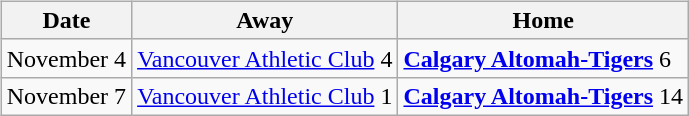<table cellspacing="10">
<tr>
<td valign="top"><br><table class="wikitable">
<tr>
<th>Date</th>
<th>Away</th>
<th>Home</th>
</tr>
<tr>
<td>November 4</td>
<td><a href='#'>Vancouver Athletic Club</a>   4</td>
<td><strong><a href='#'>Calgary Altomah-Tigers</a></strong> 6</td>
</tr>
<tr>
<td>November 7</td>
<td><a href='#'>Vancouver Athletic Club</a>  1</td>
<td><strong><a href='#'>Calgary Altomah-Tigers</a></strong> 14</td>
</tr>
</table>
</td>
</tr>
</table>
